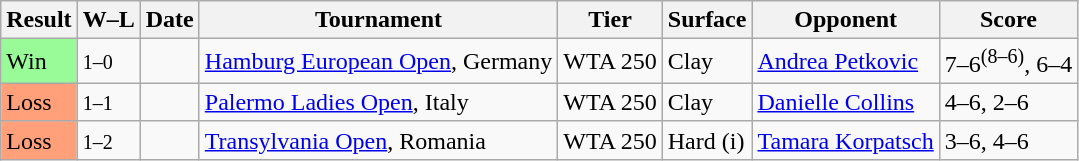<table class="sortable wikitable">
<tr>
<th>Result</th>
<th class="unsortable">W–L</th>
<th>Date</th>
<th>Tournament</th>
<th>Tier</th>
<th>Surface</th>
<th>Opponent</th>
<th class="unsortable">Score</th>
</tr>
<tr>
<td bgcolor=98FB98>Win</td>
<td><small>1–0</small></td>
<td><a href='#'></a></td>
<td><a href='#'>Hamburg European Open</a>, Germany</td>
<td>WTA 250</td>
<td>Clay</td>
<td> <a href='#'>Andrea Petkovic</a></td>
<td>7–6<sup>(8–6)</sup>, 6–4</td>
</tr>
<tr>
<td bgcolor=FFA07A>Loss</td>
<td><small>1–1</small></td>
<td><a href='#'></a></td>
<td><a href='#'>Palermo Ladies Open</a>, Italy</td>
<td>WTA 250</td>
<td>Clay</td>
<td> <a href='#'>Danielle Collins</a></td>
<td>4–6, 2–6</td>
</tr>
<tr>
<td bgcolor=FFA07A>Loss</td>
<td><small>1–2</small></td>
<td><a href='#'></a></td>
<td><a href='#'>Transylvania Open</a>, Romania</td>
<td>WTA 250</td>
<td>Hard (i)</td>
<td> <a href='#'>Tamara Korpatsch</a></td>
<td>3–6, 4–6</td>
</tr>
</table>
